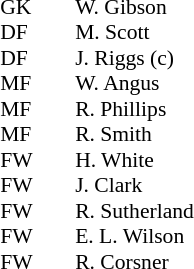<table cellspacing="0" cellpadding="0" style="font-size:90%; margin:0.2em auto;">
<tr>
<th width="25"></th>
<th width="25"></th>
</tr>
<tr>
<td>GK</td>
<td></td>
<td>W. Gibson</td>
</tr>
<tr>
<td>DF</td>
<td></td>
<td>M. Scott</td>
</tr>
<tr>
<td>DF</td>
<td></td>
<td>J. Riggs (c)</td>
</tr>
<tr>
<td>MF</td>
<td></td>
<td>W. Angus</td>
</tr>
<tr>
<td>MF</td>
<td></td>
<td>R. Phillips</td>
</tr>
<tr>
<td>MF</td>
<td></td>
<td>R. Smith</td>
</tr>
<tr>
<td>FW</td>
<td></td>
<td>H. White</td>
</tr>
<tr>
<td>FW</td>
<td></td>
<td>J. Clark</td>
</tr>
<tr>
<td>FW</td>
<td></td>
<td>R. Sutherland</td>
</tr>
<tr>
<td>FW</td>
<td></td>
<td>E. L. Wilson</td>
</tr>
<tr>
<td>FW</td>
<td></td>
<td>R. Corsner</td>
</tr>
</table>
